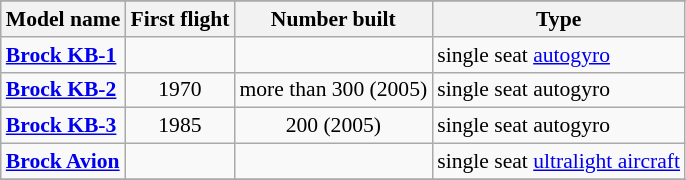<table class="wikitable" align=center style="font-size:90%;">
<tr>
</tr>
<tr style="background:#efefef;">
<th>Model name</th>
<th>First flight</th>
<th>Number built</th>
<th>Type</th>
</tr>
<tr>
<td align=left><strong><a href='#'>Brock KB-1</a></strong></td>
<td align=center></td>
<td align=center></td>
<td align=left>single seat <a href='#'>autogyro</a></td>
</tr>
<tr>
<td align=left><strong><a href='#'>Brock KB-2</a></strong></td>
<td align=center>1970</td>
<td align=center>more than 300 (2005)</td>
<td align=left>single seat autogyro</td>
</tr>
<tr>
<td align=left><strong><a href='#'>Brock KB-3</a></strong></td>
<td align=center>1985</td>
<td align=center>200 (2005)</td>
<td align=left>single seat autogyro</td>
</tr>
<tr>
<td align=left><strong><a href='#'>Brock Avion</a></strong></td>
<td align=center></td>
<td align=center></td>
<td align=left>single seat <a href='#'>ultralight aircraft</a></td>
</tr>
<tr>
</tr>
</table>
